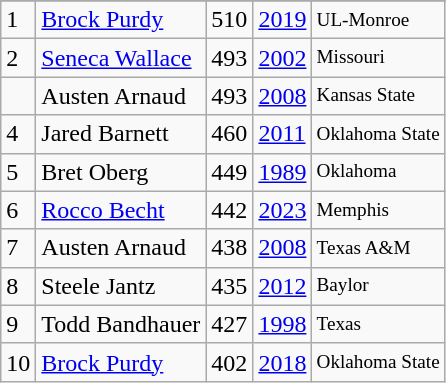<table class="wikitable">
<tr>
</tr>
<tr>
<td>1</td>
<td><a href='#'>Brock Purdy</a></td>
<td><abbr>510</abbr></td>
<td><a href='#'>2019</a></td>
<td style="font-size:80%;">UL-Monroe</td>
</tr>
<tr>
<td>2</td>
<td><a href='#'>Seneca Wallace</a></td>
<td><abbr>493</abbr></td>
<td><a href='#'>2002</a></td>
<td style="font-size:80%;">Missouri</td>
</tr>
<tr>
<td></td>
<td>Austen Arnaud</td>
<td><abbr>493</abbr></td>
<td><a href='#'>2008</a></td>
<td style="font-size:80%;">Kansas State</td>
</tr>
<tr>
<td>4</td>
<td>Jared Barnett</td>
<td><abbr>460</abbr></td>
<td><a href='#'>2011</a></td>
<td style="font-size:80%;">Oklahoma State</td>
</tr>
<tr>
<td>5</td>
<td>Bret Oberg</td>
<td><abbr>449</abbr></td>
<td><a href='#'>1989</a></td>
<td style="font-size:80%;">Oklahoma</td>
</tr>
<tr>
<td>6</td>
<td><a href='#'>Rocco Becht</a></td>
<td><abbr>442</abbr></td>
<td><a href='#'>2023</a></td>
<td style="font-size:80%;">Memphis</td>
</tr>
<tr>
<td>7</td>
<td>Austen Arnaud</td>
<td><abbr>438</abbr></td>
<td><a href='#'>2008</a></td>
<td style="font-size:80%;">Texas A&M</td>
</tr>
<tr>
<td>8</td>
<td>Steele Jantz</td>
<td><abbr>435</abbr></td>
<td><a href='#'>2012</a></td>
<td style="font-size:80%;">Baylor</td>
</tr>
<tr>
<td>9</td>
<td>Todd Bandhauer</td>
<td><abbr>427</abbr></td>
<td><a href='#'>1998</a></td>
<td style="font-size:80%;">Texas</td>
</tr>
<tr>
<td>10</td>
<td><a href='#'>Brock Purdy</a></td>
<td><abbr>402</abbr></td>
<td><a href='#'>2018</a></td>
<td style="font-size:80%;">Oklahoma State</td>
</tr>
</table>
